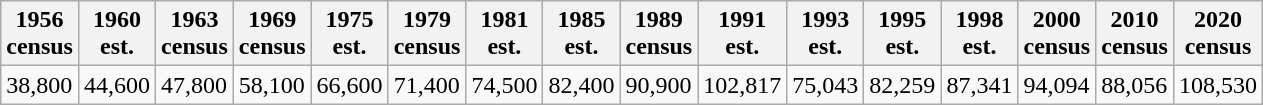<table class="wikitable">
<tr>
<th>1956 <br> census</th>
<th>1960 <br> est.</th>
<th>1963 <br> census</th>
<th>1969 <br> census</th>
<th>1975 <br> est.</th>
<th>1979 <br> census</th>
<th>1981 <br> est.</th>
<th>1985 <br> est.</th>
<th>1989 <br> census</th>
<th>1991 <br> est.</th>
<th>1993 <br> est.</th>
<th>1995 <br> est.</th>
<th>1998 <br> est.</th>
<th>2000 <br> census</th>
<th>2010 <br> census</th>
<th>2020 <br> census</th>
</tr>
<tr>
<td>38,800</td>
<td>44,600</td>
<td>47,800</td>
<td>58,100</td>
<td>66,600</td>
<td>71,400</td>
<td>74,500</td>
<td>82,400</td>
<td>90,900</td>
<td>102,817</td>
<td>75,043</td>
<td>82,259</td>
<td>87,341</td>
<td>94,094</td>
<td>88,056</td>
<td>108,530</td>
</tr>
</table>
